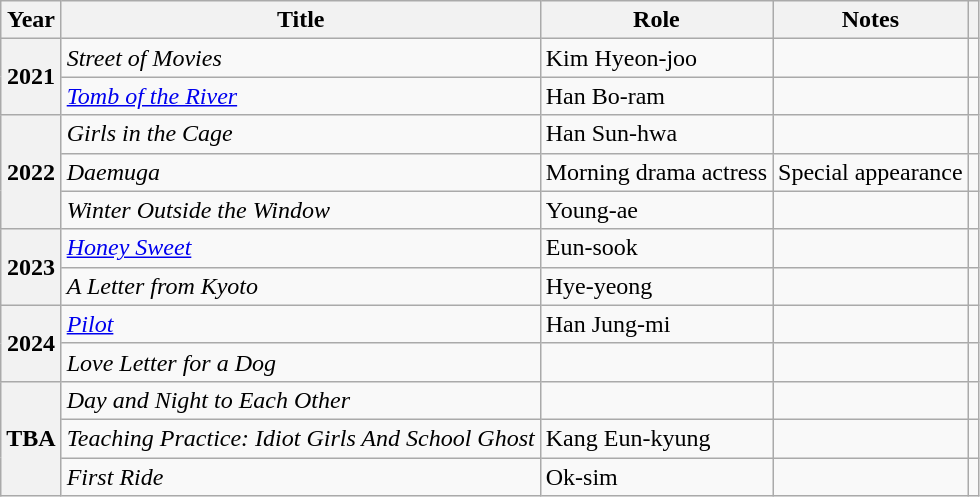<table class="wikitable plainrowheaders sortable">
<tr>
<th scope="col">Year</th>
<th scope="col">Title</th>
<th scope="col">Role</th>
<th scope="col">Notes</th>
<th scope="col" class="unsortable"></th>
</tr>
<tr>
<th scope="row" rowspan="2">2021</th>
<td><em>Street of Movies</em></td>
<td>Kim Hyeon-joo</td>
<td></td>
<td style="text-align:center"></td>
</tr>
<tr>
<td><em><a href='#'>Tomb of the River</a></em></td>
<td>Han Bo-ram</td>
<td></td>
<td style="text-align:center"></td>
</tr>
<tr>
<th scope="row" rowspan="3">2022</th>
<td><em>Girls in the Cage</em></td>
<td>Han Sun-hwa</td>
<td></td>
<td style="text-align:center"></td>
</tr>
<tr>
<td><em>Daemuga</em></td>
<td>Morning drama actress</td>
<td>Special appearance</td>
<td style="text-align:center"></td>
</tr>
<tr>
<td><em>Winter Outside the Window</em></td>
<td>Young-ae</td>
<td></td>
<td style="text-align:center"></td>
</tr>
<tr>
<th scope="row" rowspan="2">2023</th>
<td><em><a href='#'>Honey Sweet</a></em></td>
<td>Eun-sook</td>
<td></td>
<td style="text-align:center"></td>
</tr>
<tr>
<td><em>A Letter from Kyoto</em></td>
<td>Hye-yeong</td>
<td></td>
<td style="text-align:center"></td>
</tr>
<tr>
<th scope="row" rowspan="2">2024</th>
<td><em><a href='#'>Pilot</a></em></td>
<td>Han Jung-mi</td>
<td></td>
<td style="text-align:center"></td>
</tr>
<tr>
<td><em>Love Letter for a Dog</em></td>
<td></td>
<td></td>
<td style="text-align:center"></td>
</tr>
<tr>
<th scope="row" rowspan="3">TBA</th>
<td><em>Day and Night to Each Other</em></td>
<td></td>
<td></td>
<td style="text-align:center"></td>
</tr>
<tr>
<td><em>Teaching Practice: Idiot Girls And School Ghost</em></td>
<td>Kang Eun-kyung</td>
<td></td>
<td style="text-align:center"></td>
</tr>
<tr>
<td><em>First Ride</em></td>
<td>Ok-sim</td>
<td></td>
<td style="text-align:center"></td>
</tr>
</table>
